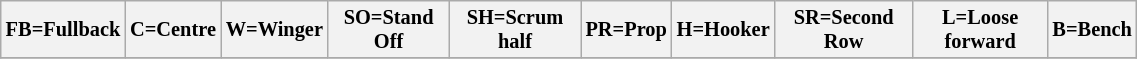<table class="wikitable" style="font-size:85%;" width="60%">
<tr>
<th>FB=Fullback</th>
<th>C=Centre</th>
<th>W=Winger</th>
<th>SO=Stand Off</th>
<th>SH=Scrum half</th>
<th>PR=Prop</th>
<th>H=Hooker</th>
<th>SR=Second Row</th>
<th>L=Loose forward</th>
<th>B=Bench</th>
</tr>
<tr>
</tr>
</table>
